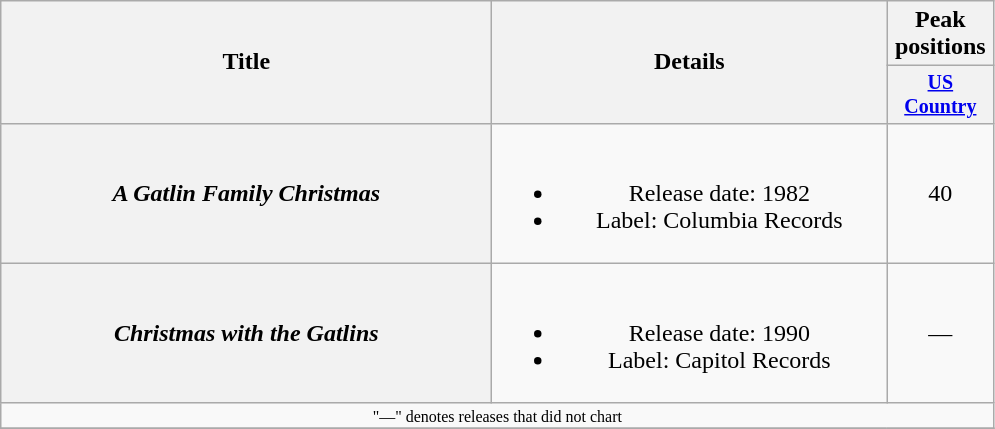<table class="wikitable plainrowheaders" style="text-align:center;">
<tr>
<th rowspan="2" style="width:20em;">Title</th>
<th rowspan="2" style="width:16em;">Details</th>
<th>Peak positions</th>
</tr>
<tr style="font-size:smaller;">
<th width="65"><a href='#'>US Country</a></th>
</tr>
<tr>
<th scope="row"><em>A Gatlin Family Christmas</em></th>
<td><br><ul><li>Release date: 1982</li><li>Label: Columbia Records</li></ul></td>
<td>40</td>
</tr>
<tr>
<th scope="row"><em>Christmas with the Gatlins</em></th>
<td><br><ul><li>Release date: 1990</li><li>Label: Capitol Records</li></ul></td>
<td>—</td>
</tr>
<tr>
<td colspan="3" style="font-size:8pt">"—" denotes releases that did not chart</td>
</tr>
<tr>
</tr>
</table>
